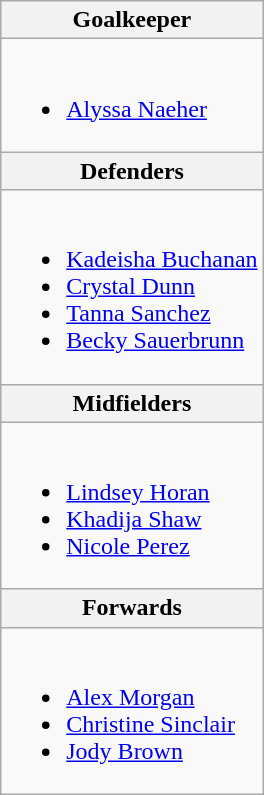<table class="wikitable">
<tr>
<th>Goalkeeper</th>
</tr>
<tr>
<td><br><ul><li> <a href='#'>Alyssa Naeher</a></li></ul></td>
</tr>
<tr>
<th>Defenders</th>
</tr>
<tr>
<td><br><ul><li> <a href='#'>Kadeisha Buchanan</a></li><li> <a href='#'>Crystal Dunn</a></li><li> <a href='#'>Tanna Sanchez</a></li><li> <a href='#'>Becky Sauerbrunn</a></li></ul></td>
</tr>
<tr>
<th>Midfielders</th>
</tr>
<tr>
<td><br><ul><li> <a href='#'>Lindsey Horan</a></li><li> <a href='#'>Khadija Shaw</a></li><li> <a href='#'>Nicole Perez</a></li></ul></td>
</tr>
<tr>
<th>Forwards</th>
</tr>
<tr>
<td><br><ul><li> <a href='#'>Alex Morgan</a></li><li> <a href='#'>Christine Sinclair</a></li><li> <a href='#'>Jody Brown</a></li></ul></td>
</tr>
</table>
